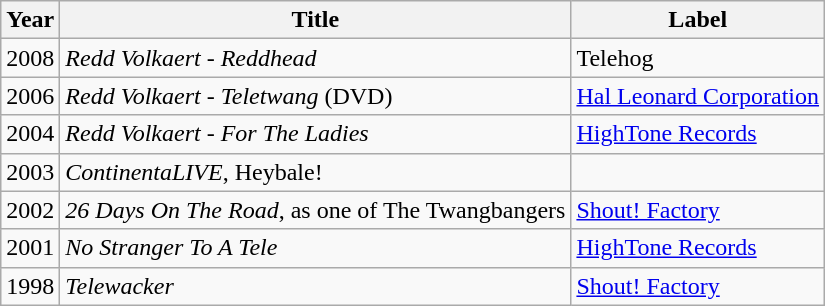<table class="wikitable" border="1">
<tr>
<th>Year</th>
<th>Title</th>
<th>Label</th>
</tr>
<tr>
<td>2008</td>
<td><em>Redd Volkaert - Reddhead</em></td>
<td>Telehog</td>
</tr>
<tr>
<td>2006</td>
<td><em>Redd Volkaert - Teletwang</em> (DVD)</td>
<td><a href='#'>Hal Leonard Corporation</a></td>
</tr>
<tr>
<td>2004</td>
<td><em>Redd Volkaert - For The Ladies</em></td>
<td><a href='#'>HighTone Records</a></td>
</tr>
<tr>
<td>2003</td>
<td><em>ContinentaLIVE</em>, Heybale!</td>
<td></td>
</tr>
<tr>
<td>2002</td>
<td><em>26 Days On The Road</em>, as one of The Twangbangers</td>
<td><a href='#'>Shout! Factory</a></td>
</tr>
<tr>
<td>2001</td>
<td><em>No Stranger To A Tele</em></td>
<td><a href='#'>HighTone Records</a></td>
</tr>
<tr>
<td>1998</td>
<td><em>Telewacker</em></td>
<td><a href='#'>Shout! Factory</a></td>
</tr>
</table>
